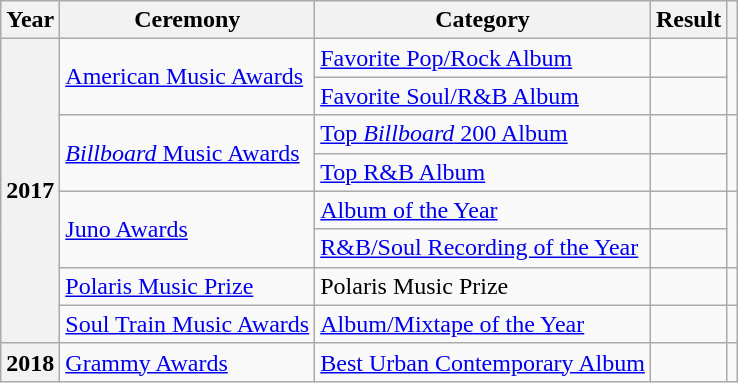<table class="wikitable sortable plainrowheaders" style="border:none; margin:0;">
<tr>
<th scope="col">Year</th>
<th scope="col">Ceremony</th>
<th scope="col">Category</th>
<th scope="col">Result</th>
<th scope="col" class="unsortable"></th>
</tr>
<tr>
<th scope="row" rowspan="8">2017</th>
<td rowspan="2"><a href='#'>American Music Awards</a></td>
<td><a href='#'>Favorite Pop/Rock Album</a></td>
<td></td>
<td rowspan="2"></td>
</tr>
<tr>
<td><a href='#'>Favorite Soul/R&B Album</a></td>
<td></td>
</tr>
<tr>
<td rowspan="2"><a href='#'><em>Billboard</em> Music Awards</a></td>
<td><a href='#'>Top <em>Billboard</em> 200 Album</a></td>
<td></td>
<td rowspan="2"></td>
</tr>
<tr>
<td><a href='#'>Top R&B Album</a></td>
<td></td>
</tr>
<tr>
<td rowspan="2"><a href='#'>Juno Awards</a></td>
<td><a href='#'>Album of the Year</a></td>
<td></td>
<td rowspan="2"></td>
</tr>
<tr>
<td><a href='#'>R&B/Soul Recording of the Year</a></td>
<td></td>
</tr>
<tr>
<td><a href='#'>Polaris Music Prize</a></td>
<td>Polaris Music Prize</td>
<td></td>
<td></td>
</tr>
<tr>
<td><a href='#'>Soul Train Music Awards</a></td>
<td><a href='#'>Album/Mixtape of the Year</a></td>
<td></td>
<td></td>
</tr>
<tr>
<th scope="row">2018</th>
<td><a href='#'>Grammy Awards</a></td>
<td><a href='#'>Best Urban Contemporary Album</a></td>
<td></td>
<td></td>
</tr>
</table>
